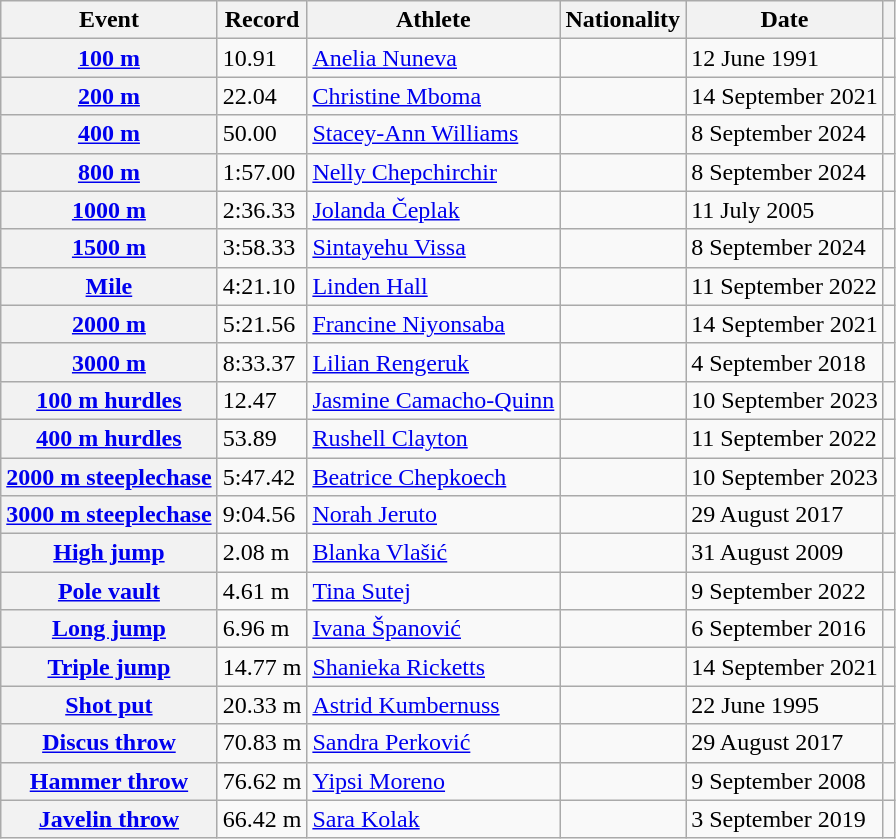<table class="wikitable plainrowheaders sticky-header">
<tr>
<th scope="col">Event</th>
<th scope="col">Record</th>
<th scope="col">Athlete</th>
<th scope="col">Nationality</th>
<th scope="col">Date</th>
<th scope="col"></th>
</tr>
<tr>
<th scope="row"><a href='#'>100 m</a></th>
<td>10.91</td>
<td><a href='#'>Anelia Nuneva</a></td>
<td></td>
<td>12 June 1991</td>
<td></td>
</tr>
<tr>
<th scope="row"><a href='#'>200 m</a></th>
<td>22.04 </td>
<td><a href='#'>Christine Mboma</a></td>
<td></td>
<td>14 September 2021</td>
<td></td>
</tr>
<tr>
<th scope="row"><a href='#'>400 m</a></th>
<td>50.00</td>
<td><a href='#'>Stacey-Ann Williams</a></td>
<td></td>
<td>8 September 2024</td>
<td></td>
</tr>
<tr>
<th scope="row"><a href='#'>800 m</a></th>
<td>1:57.00</td>
<td><a href='#'>Nelly Chepchirchir</a></td>
<td></td>
<td>8 September 2024</td>
<td></td>
</tr>
<tr>
<th scope="row"><a href='#'>1000 m</a></th>
<td>2:36.33</td>
<td><a href='#'>Jolanda Čeplak</a></td>
<td></td>
<td>11 July 2005</td>
<td></td>
</tr>
<tr>
<th scope="row"><a href='#'>1500 m</a></th>
<td>3:58.33</td>
<td><a href='#'>Sintayehu Vissa</a></td>
<td></td>
<td>8 September 2024</td>
<td></td>
</tr>
<tr>
<th scope="row"><a href='#'>Mile</a></th>
<td>4:21.10</td>
<td><a href='#'>Linden Hall</a></td>
<td></td>
<td>11 September 2022</td>
<td></td>
</tr>
<tr>
<th scope="row"><a href='#'>2000 m</a></th>
<td>5:21.56</td>
<td><a href='#'>Francine Niyonsaba</a></td>
<td></td>
<td>14 September 2021</td>
<td></td>
</tr>
<tr>
<th scope="row"><a href='#'>3000 m</a></th>
<td>8:33.37</td>
<td><a href='#'>Lilian Rengeruk</a></td>
<td></td>
<td>4 September 2018</td>
<td></td>
</tr>
<tr>
<th scope="row"><a href='#'>100 m hurdles</a></th>
<td>12.47 </td>
<td><a href='#'>Jasmine Camacho-Quinn</a></td>
<td></td>
<td>10 September 2023</td>
<td></td>
</tr>
<tr>
<th scope="row"><a href='#'>400 m hurdles</a></th>
<td>53.89</td>
<td><a href='#'>Rushell Clayton</a></td>
<td></td>
<td>11 September 2022</td>
<td></td>
</tr>
<tr>
<th scope="row"><a href='#'>2000 m steeplechase</a></th>
<td>5:47.42</td>
<td><a href='#'>Beatrice Chepkoech</a></td>
<td></td>
<td>10 September 2023</td>
<td></td>
</tr>
<tr>
<th scope="row"><a href='#'>3000 m steeplechase</a></th>
<td>9:04.56</td>
<td><a href='#'>Norah Jeruto</a></td>
<td></td>
<td>29 August 2017</td>
<td></td>
</tr>
<tr>
<th scope="row"><a href='#'>High jump</a></th>
<td>2.08 m</td>
<td><a href='#'>Blanka Vlašić</a></td>
<td></td>
<td>31 August 2009</td>
<td></td>
</tr>
<tr>
<th scope="row"><a href='#'>Pole vault</a></th>
<td>4.61 m</td>
<td><a href='#'>Tina Sutej</a></td>
<td></td>
<td>9 September 2022</td>
<td></td>
</tr>
<tr>
<th scope="row"><a href='#'>Long jump</a></th>
<td>6.96 m </td>
<td><a href='#'>Ivana Španović</a></td>
<td></td>
<td>6 September 2016</td>
<td></td>
</tr>
<tr>
<th scope="row"><a href='#'>Triple jump</a></th>
<td>14.77 m </td>
<td><a href='#'>Shanieka Ricketts</a></td>
<td></td>
<td>14 September 2021</td>
<td></td>
</tr>
<tr>
<th scope="row"><a href='#'>Shot put</a></th>
<td>20.33 m</td>
<td><a href='#'>Astrid Kumbernuss</a></td>
<td></td>
<td>22 June 1995</td>
<td></td>
</tr>
<tr>
<th scope="row"><a href='#'>Discus throw</a></th>
<td>70.83 m</td>
<td><a href='#'>Sandra Perković</a></td>
<td></td>
<td>29 August 2017</td>
<td></td>
</tr>
<tr>
<th scope="row"><a href='#'>Hammer throw</a></th>
<td>76.62 m</td>
<td><a href='#'>Yipsi Moreno</a></td>
<td></td>
<td>9 September 2008</td>
<td></td>
</tr>
<tr>
<th scope="row"><a href='#'>Javelin throw</a></th>
<td>66.42 m</td>
<td><a href='#'>Sara Kolak</a></td>
<td></td>
<td>3 September 2019</td>
<td></td>
</tr>
</table>
